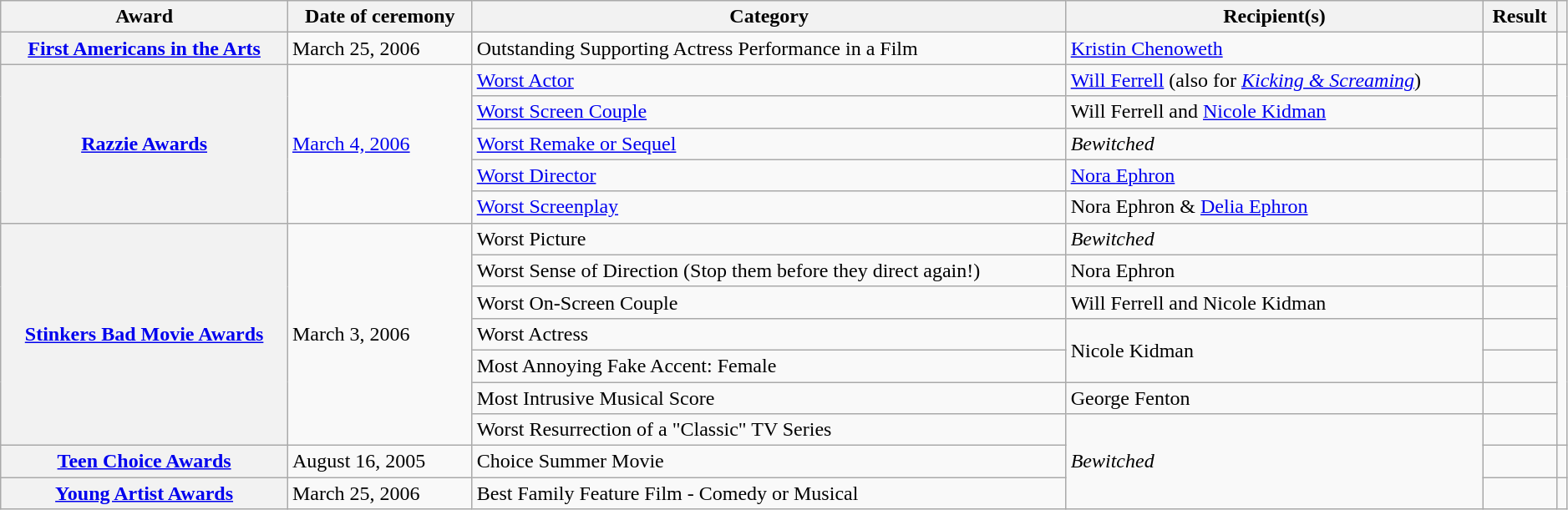<table class="wikitable sortable plainrowheaders" style="width: 99%;">
<tr>
<th scope="col">Award</th>
<th scope="col">Date of ceremony</th>
<th scope="col">Category</th>
<th scope="col">Recipient(s)</th>
<th>Result</th>
<th class="unsortable" scope="col"></th>
</tr>
<tr>
<th scope="row"><a href='#'>First Americans in the Arts</a></th>
<td>March 25, 2006</td>
<td>Outstanding Supporting Actress Performance in a Film</td>
<td><a href='#'>Kristin Chenoweth</a></td>
<td></td>
<td></td>
</tr>
<tr>
<th rowspan="5" scope="row"><a href='#'>Razzie Awards</a></th>
<td rowspan="5"><a href='#'>March 4, 2006</a></td>
<td><a href='#'>Worst Actor</a></td>
<td><a href='#'>Will Ferrell</a> (also for <em><a href='#'>Kicking & Screaming</a></em>)</td>
<td></td>
<td rowspan="5" align="center"></td>
</tr>
<tr>
<td><a href='#'>Worst Screen Couple</a></td>
<td>Will Ferrell and <a href='#'>Nicole Kidman</a></td>
<td></td>
</tr>
<tr>
<td><a href='#'>Worst Remake or Sequel</a></td>
<td><em>Bewitched</em></td>
<td></td>
</tr>
<tr>
<td><a href='#'>Worst Director</a></td>
<td><a href='#'>Nora Ephron</a></td>
<td></td>
</tr>
<tr>
<td><a href='#'>Worst Screenplay</a></td>
<td>Nora Ephron & <a href='#'>Delia Ephron</a></td>
<td></td>
</tr>
<tr>
<th rowspan="7" scope="row"><a href='#'>Stinkers Bad Movie Awards</a></th>
<td rowspan="7">March 3, 2006</td>
<td>Worst Picture</td>
<td><em>Bewitched</em></td>
<td></td>
<td rowspan="7"></td>
</tr>
<tr>
<td>Worst Sense of Direction (Stop them before they direct again!)</td>
<td>Nora Ephron</td>
<td></td>
</tr>
<tr>
<td>Worst On-Screen Couple</td>
<td>Will Ferrell and Nicole Kidman</td>
<td></td>
</tr>
<tr>
<td>Worst Actress</td>
<td rowspan="2">Nicole Kidman</td>
<td></td>
</tr>
<tr>
<td>Most Annoying Fake Accent: Female</td>
<td></td>
</tr>
<tr>
<td>Most Intrusive Musical Score</td>
<td>George Fenton</td>
<td></td>
</tr>
<tr>
<td>Worst Resurrection of a "Classic" TV Series</td>
<td rowspan="3"><em>Bewitched</em></td>
<td></td>
</tr>
<tr>
<th scope="row"><a href='#'>Teen Choice Awards</a></th>
<td>August 16, 2005</td>
<td>Choice Summer Movie</td>
<td></td>
<td></td>
</tr>
<tr>
<th scope="row"><a href='#'>Young Artist Awards</a></th>
<td>March 25, 2006</td>
<td>Best Family Feature Film - Comedy or Musical</td>
<td></td>
<td></td>
</tr>
</table>
